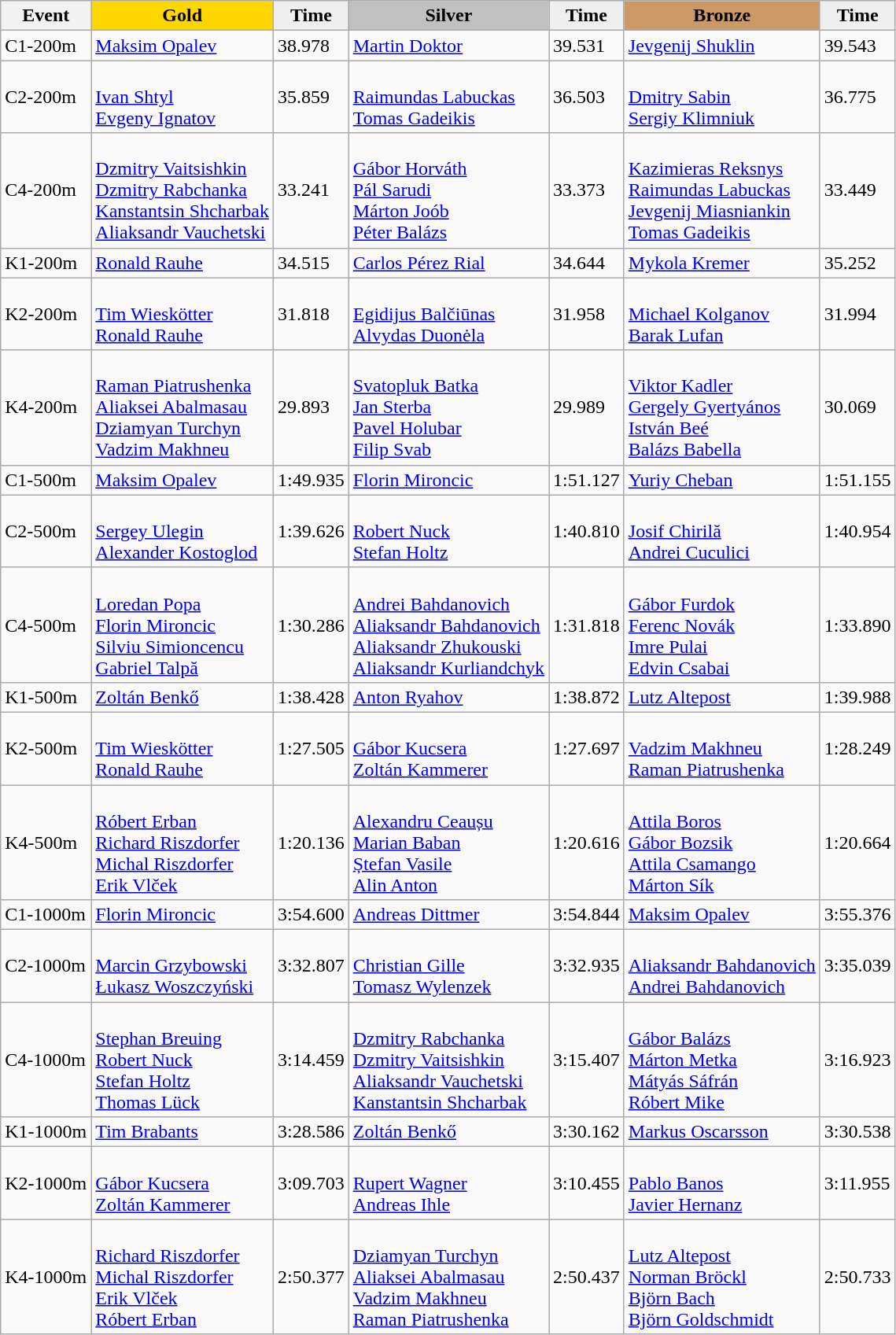<table class="wikitable">
<tr>
<th>Event</th>
<td align=center bgcolor="gold"><strong>Gold</strong></td>
<td align=center bgcolor="EFEFEF"><strong>Time</strong></td>
<td align=center bgcolor="silver"><strong>Silver</strong></td>
<td align=center bgcolor="EFEFEF"><strong>Time</strong></td>
<td align=center bgcolor="CC9966"><strong>Bronze</strong></td>
<td align=center bgcolor="EFEFEF"><strong>Time</strong></td>
</tr>
<tr>
<td>C1-200m</td>
<td> <a href='#'>Maksim Opalev</a></td>
<td>38.978</td>
<td> <a href='#'>Martin Doktor</a></td>
<td>39.531</td>
<td> <a href='#'>Jevgenij Shuklin</a></td>
<td>39.543</td>
</tr>
<tr>
<td>C2-200m</td>
<td><br><a href='#'>Ivan Shtyl</a><br><a href='#'>Evgeny Ignatov</a></td>
<td>35.859</td>
<td><br><a href='#'>Raimundas Labuckas</a><br><a href='#'>Tomas Gadeikis</a></td>
<td>36.503</td>
<td><br><a href='#'>Dmitry Sabin</a><br><a href='#'>Sergiy Klimniuk</a></td>
<td>36.775</td>
</tr>
<tr>
<td>C4-200m</td>
<td><br><a href='#'>Dzmitry Vaitsishkin</a><br><a href='#'>Dzmitry Rabchanka</a><br><a href='#'>Kanstantsin Shcharbak</a><br><a href='#'>Aliaksandr Vauchetski</a></td>
<td>33.241</td>
<td><br><a href='#'>Gábor Horváth</a><br><a href='#'>Pál Sarudi</a><br><a href='#'>Márton Joób</a><br><a href='#'>Péter Balázs</a></td>
<td>33.373</td>
<td><br><a href='#'>Kazimieras Reksnys</a><br><a href='#'>Raimundas Labuckas</a><br><a href='#'>Jevgenij Miasniankin</a><br><a href='#'>Tomas Gadeikis</a></td>
<td>33.449</td>
</tr>
<tr>
<td>K1-200m</td>
<td> <a href='#'>Ronald Rauhe</a></td>
<td>34.515</td>
<td> <a href='#'>Carlos Pérez Rial</a></td>
<td>34.644</td>
<td> <a href='#'>Mykola Kremer</a></td>
<td>35.252</td>
</tr>
<tr>
<td>K2-200m</td>
<td><br><a href='#'>Tim Wieskötter</a><br><a href='#'>Ronald Rauhe</a></td>
<td>31.818</td>
<td><br><a href='#'>Egidijus Balčiūnas</a><br><a href='#'>Alvydas Duonėla</a></td>
<td>31.958</td>
<td><br><a href='#'>Michael Kolganov</a><br><a href='#'>Barak Lufan</a></td>
<td>31.994</td>
</tr>
<tr>
<td>K4-200m</td>
<td><br><a href='#'>Raman Piatrushenka</a><br><a href='#'>Aliaksei Abalmasau</a><br><a href='#'>Dziamyan Turchyn</a><br><a href='#'>Vadzim Makhneu</a></td>
<td>29.893</td>
<td><br><a href='#'>Svatopluk Batka</a><br><a href='#'>Jan Sterba</a><br><a href='#'>Pavel Holubar</a><br><a href='#'>Filip Svab</a></td>
<td>29.989</td>
<td><br><a href='#'>Viktor Kadler</a><br><a href='#'>Gergely Gyertyános</a><br><a href='#'>István Beé</a><br><a href='#'>Balázs Babella</a></td>
<td>30.069</td>
</tr>
<tr>
<td>C1-500m</td>
<td> <a href='#'>Maksim Opalev</a></td>
<td>1:49.935</td>
<td> <a href='#'>Florin Mironcic</a></td>
<td>1:51.127</td>
<td> <a href='#'>Yuriy Cheban</a></td>
<td>1:51.155</td>
</tr>
<tr>
<td>C2-500m</td>
<td><br><a href='#'>Sergey Ulegin</a><br><a href='#'>Alexander Kostoglod</a></td>
<td>1:39.626</td>
<td><br><a href='#'>Robert Nuck</a><br><a href='#'>Stefan Holtz</a></td>
<td>1:40.810</td>
<td><br><a href='#'>Josif Chirilă</a><br><a href='#'>Andrei Cuculici</a></td>
<td>1:40.954</td>
</tr>
<tr>
<td>C4-500m</td>
<td><br><a href='#'>Loredan Popa</a><br><a href='#'>Florin Mironcic</a><br><a href='#'>Silviu Simioncencu</a><br><a href='#'>Gabriel Talpă</a></td>
<td>1:30.286</td>
<td><br><a href='#'>Andrei Bahdanovich</a><br><a href='#'>Aliaksandr Bahdanovich</a><br><a href='#'>Aliaksandr Zhukouski</a><br><a href='#'>Aliaksandr Kurliandchyk</a></td>
<td>1:31.818</td>
<td><br><a href='#'>Gábor Furdok</a><br><a href='#'>Ferenc Novák</a><br><a href='#'>Imre Pulai</a><br><a href='#'>Edvin Csabai</a></td>
<td>1:33.890</td>
</tr>
<tr>
<td>K1-500m</td>
<td> <a href='#'>Zoltán Benkő</a></td>
<td>1:38.428</td>
<td> <a href='#'>Anton Ryahov</a></td>
<td>1:38.872</td>
<td> <a href='#'>Lutz Altepost</a></td>
<td>1:39.988</td>
</tr>
<tr>
<td>K2-500m</td>
<td><br><a href='#'>Tim Wieskötter</a><br><a href='#'>Ronald Rauhe</a></td>
<td>1:27.505</td>
<td><br><a href='#'>Gábor Kucsera</a><br><a href='#'>Zoltán Kammerer</a></td>
<td>1:27.697</td>
<td><br><a href='#'>Vadzim Makhneu</a><br><a href='#'>Raman Piatrushenka</a></td>
<td>1:28.249</td>
</tr>
<tr>
<td>K4-500m</td>
<td><br><a href='#'>Róbert Erban</a><br><a href='#'>Richard Riszdorfer</a><br><a href='#'>Michal Riszdorfer</a><br><a href='#'>Erik Vlček</a></td>
<td>1:20.136</td>
<td><br><a href='#'>Alexandru Ceaușu</a><br><a href='#'>Marian Baban</a><br><a href='#'>Ștefan Vasile</a><br><a href='#'>Alin Anton</a></td>
<td>1:20.616</td>
<td><br><a href='#'>Attila Boros</a><br><a href='#'>Gábor Bozsik</a><br><a href='#'>Attila Csamango</a><br><a href='#'>Márton Sík</a></td>
<td>1:20.664</td>
</tr>
<tr>
<td>C1-1000m</td>
<td> <a href='#'>Florin Mironcic</a></td>
<td>3:54.600</td>
<td> <a href='#'>Andreas Dittmer</a></td>
<td>3:54.844</td>
<td> <a href='#'>Maksim Opalev</a></td>
<td>3:55.376</td>
</tr>
<tr>
<td>C2-1000m</td>
<td><br><a href='#'>Marcin Grzybowski</a><br><a href='#'>Łukasz Woszczyński</a></td>
<td>3:32.807</td>
<td><br><a href='#'>Christian Gille</a><br><a href='#'>Tomasz Wylenzek</a></td>
<td>3:32.935</td>
<td><br><a href='#'>Aliaksandr Bahdanovich</a><br><a href='#'>Andrei Bahdanovich</a></td>
<td>3:35.039</td>
</tr>
<tr>
<td>C4-1000m</td>
<td><br><a href='#'>Stephan Breuing</a><br><a href='#'>Robert Nuck</a><br><a href='#'>Stefan Holtz</a><br><a href='#'>Thomas Lück</a></td>
<td>3:14.459</td>
<td><br><a href='#'>Dzmitry Rabchanka</a><br><a href='#'>Dzmitry Vaitsishkin</a><br><a href='#'>Aliaksandr Vauchetski</a><br><a href='#'>Kanstantsin Shcharbak</a></td>
<td>3:15.407</td>
<td><br><a href='#'>Gábor Balázs</a><br><a href='#'>Márton Metka</a><br><a href='#'>Mátyás Sáfrán</a><br><a href='#'>Róbert Mike</a></td>
<td>3:16.923</td>
</tr>
<tr>
<td>K1-1000m</td>
<td> <a href='#'>Tim Brabants</a></td>
<td>3:28.586</td>
<td> <a href='#'>Zoltán Benkő</a></td>
<td>3:30.162</td>
<td> <a href='#'>Markus Oscarsson</a></td>
<td>3:30.538</td>
</tr>
<tr>
<td>K2-1000m</td>
<td><br><a href='#'>Gábor Kucsera</a><br><a href='#'>Zoltán Kammerer</a></td>
<td>3:09.703</td>
<td><br><a href='#'>Rupert Wagner</a><br><a href='#'>Andreas Ihle</a></td>
<td>3:10.455</td>
<td><br><a href='#'>Pablo Banos</a><br><a href='#'>Javier Hernanz</a></td>
<td>3:11.955</td>
</tr>
<tr>
<td>K4-1000m</td>
<td><br><a href='#'>Richard Riszdorfer</a><br><a href='#'>Michal Riszdorfer</a><br><a href='#'>Erik Vlček</a><br><a href='#'>Róbert Erban</a></td>
<td>2:50.377</td>
<td><br><a href='#'>Dziamyan Turchyn</a><br><a href='#'>Aliaksei Abalmasau</a><br><a href='#'>Vadzim Makhneu</a><br><a href='#'>Raman Piatrushenka</a></td>
<td>2:50.437</td>
<td><br><a href='#'>Lutz Altepost</a><br><a href='#'>Norman Bröckl</a><br><a href='#'>Björn Bach</a><br><a href='#'>Björn Goldschmidt</a></td>
<td>2:50.733</td>
</tr>
</table>
